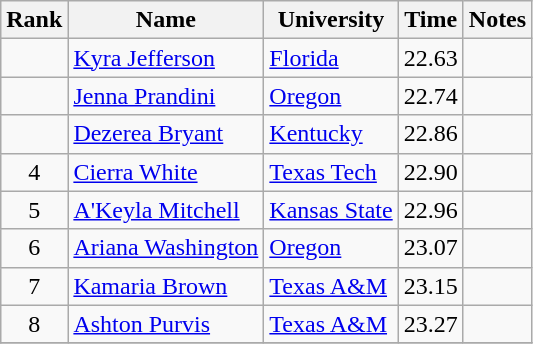<table class="wikitable sortable" style="text-align:center">
<tr>
<th>Rank</th>
<th>Name</th>
<th>University</th>
<th>Time</th>
<th>Notes</th>
</tr>
<tr>
<td></td>
<td align=left><a href='#'>Kyra Jefferson</a></td>
<td align=left><a href='#'>Florida</a></td>
<td>22.63</td>
<td></td>
</tr>
<tr>
<td></td>
<td align=left><a href='#'>Jenna Prandini</a></td>
<td align=left><a href='#'>Oregon</a></td>
<td>22.74</td>
<td></td>
</tr>
<tr>
<td></td>
<td align=left><a href='#'>Dezerea Bryant</a></td>
<td align=left><a href='#'>Kentucky</a></td>
<td>22.86</td>
<td></td>
</tr>
<tr>
<td>4</td>
<td align=left><a href='#'>Cierra White</a></td>
<td align=left><a href='#'>Texas Tech</a></td>
<td>22.90</td>
<td></td>
</tr>
<tr>
<td>5</td>
<td align=left><a href='#'>A'Keyla Mitchell</a></td>
<td align=left><a href='#'>Kansas State</a></td>
<td>22.96</td>
<td></td>
</tr>
<tr>
<td>6</td>
<td align=left><a href='#'>Ariana Washington</a></td>
<td align=left><a href='#'>Oregon</a></td>
<td>23.07</td>
<td></td>
</tr>
<tr>
<td>7</td>
<td align=left><a href='#'>Kamaria Brown</a></td>
<td align=left><a href='#'>Texas A&M</a></td>
<td>23.15</td>
<td></td>
</tr>
<tr>
<td>8</td>
<td align=left><a href='#'>Ashton Purvis</a></td>
<td align=left><a href='#'>Texas A&M</a></td>
<td>23.27</td>
<td></td>
</tr>
<tr>
</tr>
</table>
